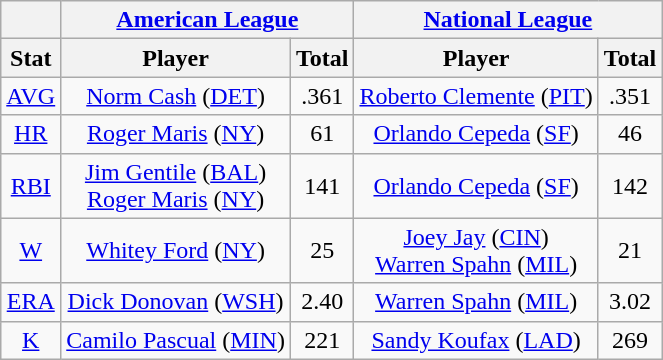<table class="wikitable" style="text-align:center;">
<tr>
<th></th>
<th colspan="2"><a href='#'>American League</a></th>
<th colspan="2"><a href='#'>National League</a></th>
</tr>
<tr>
<th>Stat</th>
<th>Player</th>
<th>Total</th>
<th>Player</th>
<th>Total</th>
</tr>
<tr>
<td><a href='#'>AVG</a></td>
<td><a href='#'>Norm Cash</a> (<a href='#'>DET</a>)</td>
<td>.361</td>
<td><a href='#'>Roberto Clemente</a> (<a href='#'>PIT</a>)</td>
<td>.351</td>
</tr>
<tr>
<td><a href='#'>HR</a></td>
<td><a href='#'>Roger Maris</a> (<a href='#'>NY</a>)</td>
<td>61</td>
<td><a href='#'>Orlando Cepeda</a> (<a href='#'>SF</a>)</td>
<td>46</td>
</tr>
<tr>
<td><a href='#'>RBI</a></td>
<td><a href='#'>Jim Gentile</a> (<a href='#'>BAL</a>)<br><a href='#'>Roger Maris</a> (<a href='#'>NY</a>)</td>
<td>141</td>
<td><a href='#'>Orlando Cepeda</a> (<a href='#'>SF</a>)</td>
<td>142</td>
</tr>
<tr>
<td><a href='#'>W</a></td>
<td><a href='#'>Whitey Ford</a> (<a href='#'>NY</a>)</td>
<td>25</td>
<td><a href='#'>Joey Jay</a> (<a href='#'>CIN</a>)<br><a href='#'>Warren Spahn</a> (<a href='#'>MIL</a>)</td>
<td>21</td>
</tr>
<tr>
<td><a href='#'>ERA</a></td>
<td><a href='#'>Dick Donovan</a> (<a href='#'>WSH</a>)</td>
<td>2.40</td>
<td><a href='#'>Warren Spahn</a> (<a href='#'>MIL</a>)</td>
<td>3.02</td>
</tr>
<tr>
<td><a href='#'>K</a></td>
<td><a href='#'>Camilo Pascual</a> (<a href='#'>MIN</a>)</td>
<td>221</td>
<td><a href='#'>Sandy Koufax</a> (<a href='#'>LAD</a>)</td>
<td>269</td>
</tr>
</table>
